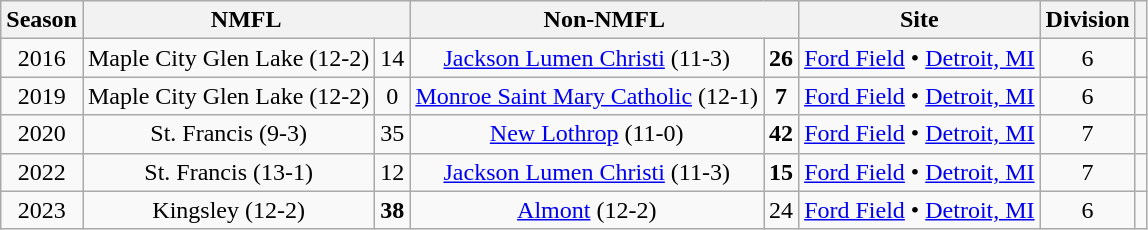<table class="wikitable" style="text-align:center;">
<tr>
<th>Season</th>
<th colspan="2">NMFL</th>
<th colspan="2">Non-NMFL</th>
<th>Site</th>
<th>Division</th>
<th></th>
</tr>
<tr>
<td>2016</td>
<td>Maple City Glen Lake (12-2)</td>
<td>14</td>
<td><a href='#'>Jackson Lumen Christi</a> (11-3)</td>
<td><strong>26</strong></td>
<td><a href='#'>Ford Field</a> • <a href='#'>Detroit, MI</a></td>
<td>6</td>
<td></td>
</tr>
<tr>
<td>2019</td>
<td>Maple City Glen Lake (12-2)</td>
<td>0</td>
<td><a href='#'>Monroe Saint Mary Catholic</a> (12-1)</td>
<td><strong>7</strong></td>
<td><a href='#'>Ford Field</a> • <a href='#'>Detroit, MI</a></td>
<td>6</td>
<td></td>
</tr>
<tr>
<td>2020</td>
<td>St. Francis (9-3)</td>
<td>35</td>
<td><a href='#'>New Lothrop</a> (11-0)</td>
<td><strong>42</strong></td>
<td><a href='#'>Ford Field</a> • <a href='#'>Detroit, MI</a></td>
<td>7</td>
<td></td>
</tr>
<tr>
<td>2022</td>
<td>St. Francis (13-1)</td>
<td>12</td>
<td><a href='#'>Jackson Lumen Christi</a> (11-3)</td>
<td><strong>15</strong></td>
<td><a href='#'>Ford Field</a> • <a href='#'>Detroit, MI</a></td>
<td>7</td>
<td></td>
</tr>
<tr>
<td>2023</td>
<td>Kingsley (12-2)</td>
<td><strong>38</strong></td>
<td><a href='#'>Almont</a> (12-2)</td>
<td>24</td>
<td><a href='#'>Ford Field</a> • <a href='#'>Detroit, MI</a></td>
<td>6</td>
<td></td>
</tr>
</table>
